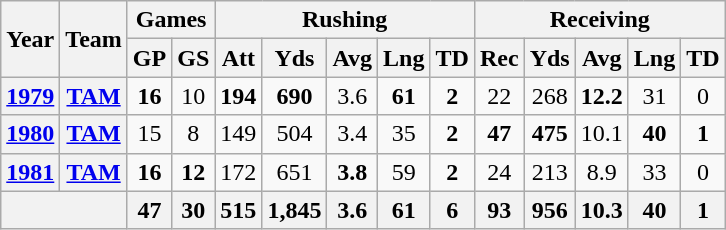<table class="wikitable" style="text-align:center;">
<tr>
<th rowspan="2">Year</th>
<th rowspan="2">Team</th>
<th colspan="2">Games</th>
<th colspan="5">Rushing</th>
<th colspan="5">Receiving</th>
</tr>
<tr>
<th>GP</th>
<th>GS</th>
<th>Att</th>
<th>Yds</th>
<th>Avg</th>
<th>Lng</th>
<th>TD</th>
<th>Rec</th>
<th>Yds</th>
<th>Avg</th>
<th>Lng</th>
<th>TD</th>
</tr>
<tr>
<th><a href='#'>1979</a></th>
<th><a href='#'>TAM</a></th>
<td><strong>16</strong></td>
<td>10</td>
<td><strong>194</strong></td>
<td><strong>690</strong></td>
<td>3.6</td>
<td><strong>61</strong></td>
<td><strong>2</strong></td>
<td>22</td>
<td>268</td>
<td><strong>12.2</strong></td>
<td>31</td>
<td>0</td>
</tr>
<tr>
<th><a href='#'>1980</a></th>
<th><a href='#'>TAM</a></th>
<td>15</td>
<td>8</td>
<td>149</td>
<td>504</td>
<td>3.4</td>
<td>35</td>
<td><strong>2</strong></td>
<td><strong>47</strong></td>
<td><strong>475</strong></td>
<td>10.1</td>
<td><strong>40</strong></td>
<td><strong>1</strong></td>
</tr>
<tr>
<th><a href='#'>1981</a></th>
<th><a href='#'>TAM</a></th>
<td><strong>16</strong></td>
<td><strong>12</strong></td>
<td>172</td>
<td>651</td>
<td><strong>3.8</strong></td>
<td>59</td>
<td><strong>2</strong></td>
<td>24</td>
<td>213</td>
<td>8.9</td>
<td>33</td>
<td>0</td>
</tr>
<tr>
<th colspan="2"></th>
<th>47</th>
<th>30</th>
<th>515</th>
<th>1,845</th>
<th>3.6</th>
<th>61</th>
<th>6</th>
<th>93</th>
<th>956</th>
<th>10.3</th>
<th>40</th>
<th>1</th>
</tr>
</table>
